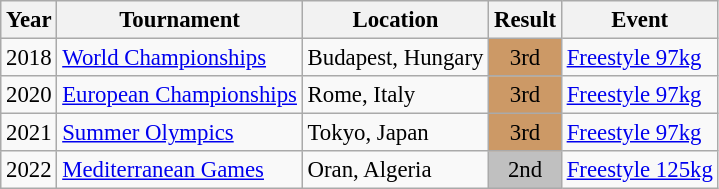<table class="wikitable" style="font-size:95%;">
<tr>
<th>Year</th>
<th>Tournament</th>
<th>Location</th>
<th>Result</th>
<th>Event</th>
</tr>
<tr>
<td>2018</td>
<td><a href='#'>World Championships</a></td>
<td>Budapest, Hungary</td>
<td align="center" bgcolor="cc9966">3rd</td>
<td><a href='#'>Freestyle 97kg</a></td>
</tr>
<tr>
<td>2020</td>
<td><a href='#'>European Championships</a></td>
<td>Rome, Italy</td>
<td align="center" bgcolor="cc9966">3rd</td>
<td><a href='#'>Freestyle 97kg</a></td>
</tr>
<tr>
<td>2021</td>
<td><a href='#'>Summer Olympics</a></td>
<td>Tokyo, Japan</td>
<td align="center" bgcolor="cc9966">3rd</td>
<td><a href='#'>Freestyle 97kg</a></td>
</tr>
<tr>
<td>2022</td>
<td><a href='#'>Mediterranean Games</a></td>
<td>Oran, Algeria</td>
<td align="center" bgcolor="silver">2nd</td>
<td><a href='#'>Freestyle 125kg</a></td>
</tr>
</table>
